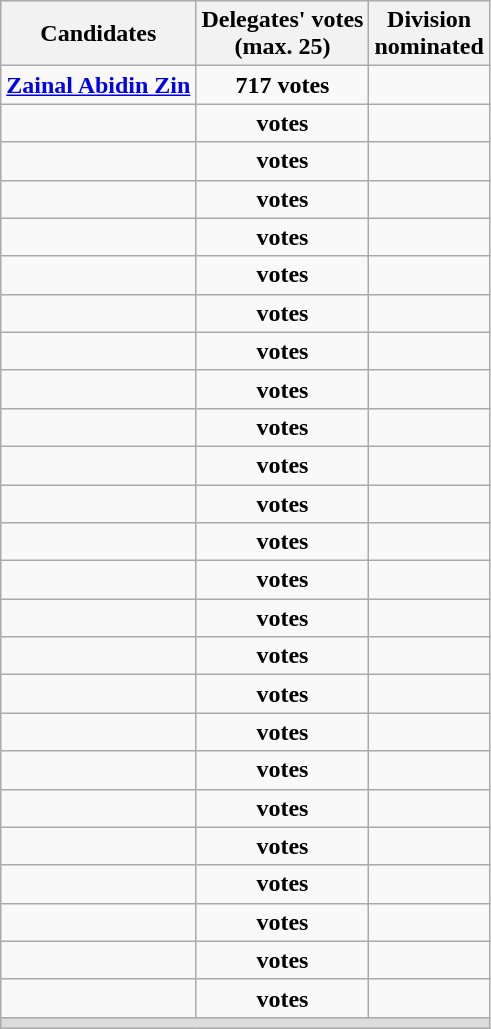<table class=wikitable>
<tr>
<th>Candidates</th>
<th>Delegates' votes  <br>(max. 25)</th>
<th>Division<br>nominated</th>
</tr>
<tr>
<td><strong><a href='#'>Zainal Abidin Zin</a></strong></td>
<td align=center><strong>717 votes</strong></td>
<td align=center><strong></strong></td>
</tr>
<tr>
<td></td>
<td align=center><strong> votes</strong></td>
<td align=center><strong></strong></td>
</tr>
<tr>
<td></td>
<td align=center><strong> votes</strong></td>
<td align=center><strong></strong></td>
</tr>
<tr>
<td></td>
<td align=center><strong> votes</strong></td>
<td align=center><strong></strong></td>
</tr>
<tr>
<td></td>
<td align=center><strong> votes</strong></td>
<td align=center><strong></strong></td>
</tr>
<tr>
<td></td>
<td align=center><strong> votes</strong></td>
<td align=center><strong></strong></td>
</tr>
<tr>
<td></td>
<td align=center><strong> votes</strong></td>
<td align=center><strong></strong></td>
</tr>
<tr>
<td></td>
<td align=center><strong> votes</strong></td>
<td align=center><strong></strong></td>
</tr>
<tr>
<td></td>
<td align=center><strong> votes</strong></td>
<td align=center><strong></strong></td>
</tr>
<tr>
<td></td>
<td align=center><strong> votes</strong></td>
<td align=center><strong></strong></td>
</tr>
<tr>
<td></td>
<td align=center><strong> votes</strong></td>
<td align=center><strong></strong></td>
</tr>
<tr>
<td></td>
<td align=center><strong> votes</strong></td>
<td align=center><strong></strong></td>
</tr>
<tr>
<td></td>
<td align=center><strong> votes</strong></td>
<td align=center><strong></strong></td>
</tr>
<tr>
<td></td>
<td align=center><strong> votes</strong></td>
<td align=center><strong></strong></td>
</tr>
<tr>
<td></td>
<td align=center><strong> votes</strong></td>
<td align=center><strong></strong></td>
</tr>
<tr>
<td></td>
<td align=center><strong> votes</strong></td>
<td align=center><strong></strong></td>
</tr>
<tr>
<td></td>
<td align=center><strong> votes</strong></td>
<td align=center><strong></strong></td>
</tr>
<tr>
<td></td>
<td align=center><strong> votes</strong></td>
<td align=center><strong></strong></td>
</tr>
<tr>
<td></td>
<td align=center><strong> votes</strong></td>
<td align=center><strong></strong></td>
</tr>
<tr>
<td></td>
<td align=center><strong> votes</strong></td>
<td align=center><strong></strong></td>
</tr>
<tr>
<td></td>
<td align=center><strong> votes</strong></td>
<td align=center><strong></strong></td>
</tr>
<tr>
<td></td>
<td align=center><strong> votes</strong></td>
<td align=center><strong></strong></td>
</tr>
<tr>
<td></td>
<td align=center><strong> votes</strong></td>
<td align=center><strong></strong></td>
</tr>
<tr>
<td></td>
<td align=center><strong> votes</strong></td>
<td align=center><strong></strong></td>
</tr>
<tr>
<td></td>
<td align=center><strong> votes</strong></td>
<td align=center><strong></strong></td>
</tr>
<tr>
<td colspan=3 bgcolor=dcdcdc></td>
</tr>
</table>
